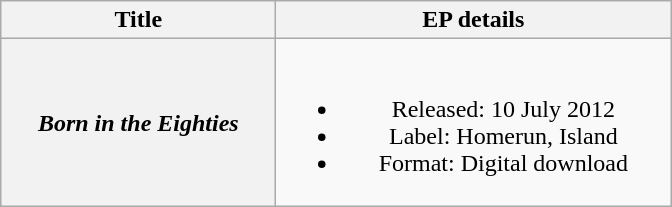<table class="wikitable plainrowheaders" style="text-align:center;">
<tr>
<th scope="col" style="width:11em;">Title</th>
<th scope="col" style="width:16em;">EP details</th>
</tr>
<tr>
<th scope="row"><em>Born in the Eighties</em></th>
<td><br><ul><li>Released: 10 July 2012</li><li>Label: Homerun, Island</li><li>Format: Digital download</li></ul></td>
</tr>
</table>
